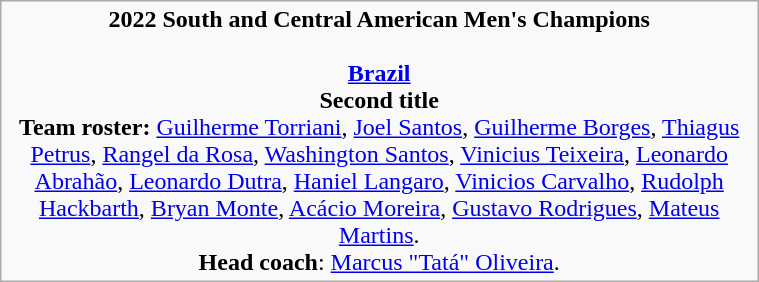<table class="wikitable" style="width: 40%;">
<tr style="text-align: center;">
<td><strong>2022 South and Central American Men's Champions</strong><br><br><strong><a href='#'>Brazil</a></strong><br><strong>Second title</strong><br><strong>Team roster:</strong> <a href='#'>Guilherme Torriani</a>, <a href='#'>Joel Santos</a>, <a href='#'>Guilherme Borges</a>, <a href='#'>Thiagus Petrus</a>, <a href='#'>Rangel da Rosa</a>, <a href='#'>Washington Santos</a>, <a href='#'>Vinicius Teixeira</a>, <a href='#'>Leonardo Abrahão</a>, <a href='#'>Leonardo Dutra</a>, <a href='#'>Haniel Langaro</a>, <a href='#'>Vinicios Carvalho</a>, <a href='#'>Rudolph Hackbarth</a>, <a href='#'>Bryan Monte</a>, <a href='#'>Acácio Moreira</a>, <a href='#'>Gustavo Rodrigues</a>, <a href='#'>Mateus Martins</a>. <br><strong>Head coach</strong>: <a href='#'>Marcus "Tatá" Oliveira</a>.</td>
</tr>
</table>
